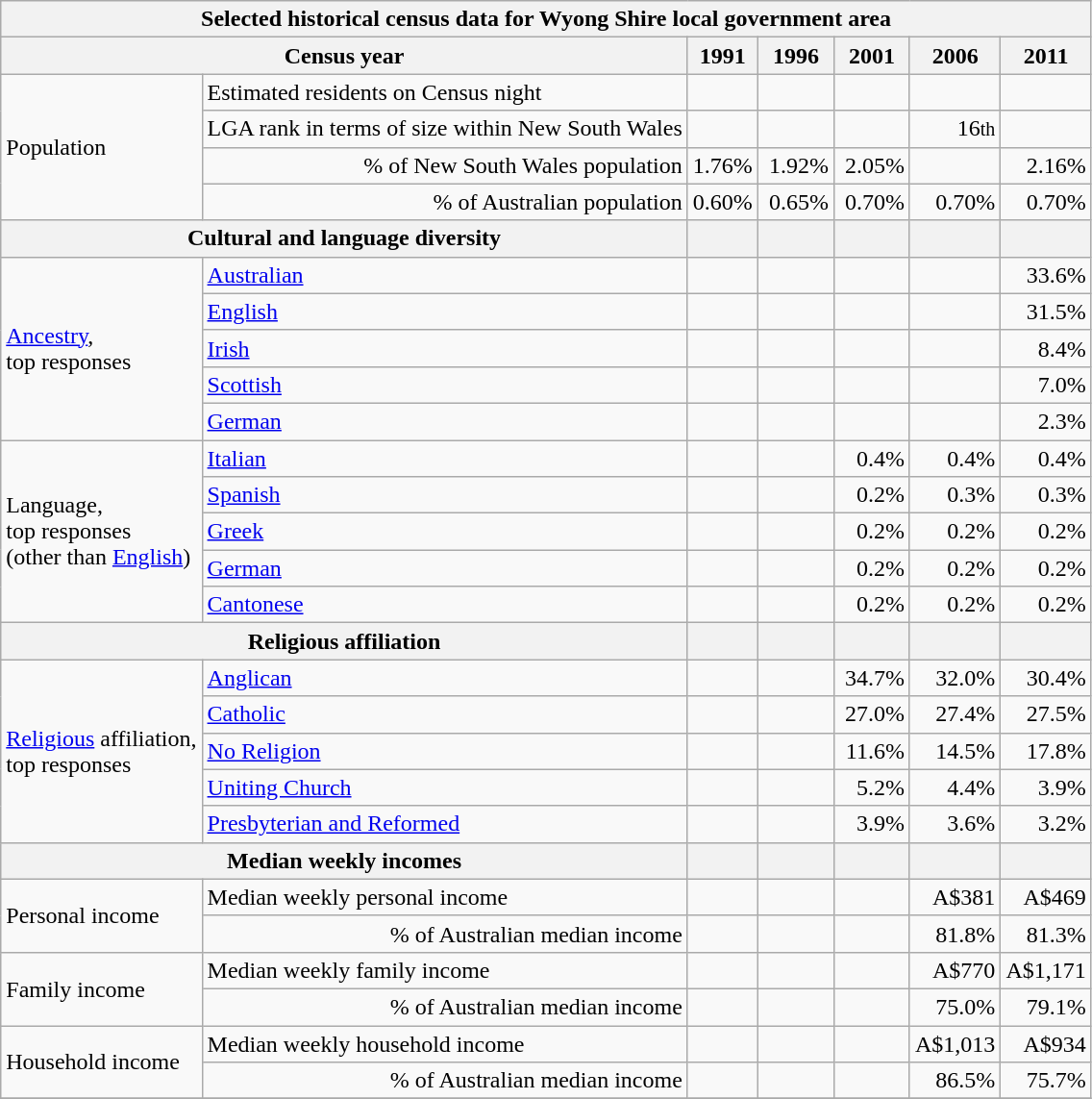<table class="wikitable">
<tr>
<th colspan=8>Selected historical census data for Wyong Shire local government area</th>
</tr>
<tr>
<th colspan=3>Census year</th>
<th>1991</th>
<th>1996</th>
<th>2001</th>
<th>2006</th>
<th>2011</th>
</tr>
<tr>
<td rowspan=4 colspan="2">Population</td>
<td>Estimated residents on Census night</td>
<td align="right"></td>
<td align="right"></td>
<td align="right"></td>
<td align="right"></td>
<td align="right"></td>
</tr>
<tr>
<td align="right">LGA rank in terms of size within New South Wales</td>
<td align="right"></td>
<td align="right"></td>
<td align="right"></td>
<td align="right">16<small>th</small></td>
<td align="right"><small></small></td>
</tr>
<tr>
<td align="right">% of New South Wales population</td>
<td align="right">1.76%</td>
<td align="right"> 1.92%</td>
<td align="right"> 2.05%</td>
<td align="right"></td>
<td align="right">2.16%</td>
</tr>
<tr>
<td align="right">% of Australian population</td>
<td align="right">0.60%</td>
<td align="right"> 0.65%</td>
<td align="right"> 0.70%</td>
<td align="right"> 0.70%</td>
<td align="right"> 0.70%</td>
</tr>
<tr>
<th colspan=3>Cultural and language diversity</th>
<th></th>
<th></th>
<th></th>
<th></th>
<th></th>
</tr>
<tr>
<td rowspan=5 colspan=2><a href='#'>Ancestry</a>,<br>top responses</td>
<td><a href='#'>Australian</a></td>
<td align="right"></td>
<td align="right"></td>
<td align="right"></td>
<td align="right"></td>
<td align="right">33.6%</td>
</tr>
<tr>
<td><a href='#'>English</a></td>
<td align="right"></td>
<td align="right"></td>
<td align="right"></td>
<td align="right"></td>
<td align="right">31.5%</td>
</tr>
<tr>
<td><a href='#'>Irish</a></td>
<td align="right"></td>
<td align="right"></td>
<td align="right"></td>
<td align="right"></td>
<td align="right">8.4%</td>
</tr>
<tr>
<td><a href='#'>Scottish</a></td>
<td align="right"></td>
<td align="right"></td>
<td align="right"></td>
<td align="right"></td>
<td align="right">7.0%</td>
</tr>
<tr>
<td><a href='#'>German</a></td>
<td align="right"></td>
<td align="right"></td>
<td align="right"></td>
<td align="right"></td>
<td align="right">2.3%</td>
</tr>
<tr>
<td rowspan=5 colspan=2>Language,<br>top responses<br>(other than <a href='#'>English</a>)</td>
<td><a href='#'>Italian</a></td>
<td align="right"></td>
<td align="right"></td>
<td align="right">0.4%</td>
<td align="right"> 0.4%</td>
<td align="right"> 0.4%</td>
</tr>
<tr>
<td><a href='#'>Spanish</a></td>
<td align="right"></td>
<td align="right"></td>
<td align="right">0.2%</td>
<td align="right"> 0.3%</td>
<td align="right"> 0.3%</td>
</tr>
<tr>
<td><a href='#'>Greek</a></td>
<td align="right"></td>
<td align="right"></td>
<td align="right">0.2%</td>
<td align="right"> 0.2%</td>
<td align="right"> 0.2%</td>
</tr>
<tr>
<td><a href='#'>German</a></td>
<td align="right"></td>
<td align="right"></td>
<td align="right">0.2%</td>
<td align="right"> 0.2%</td>
<td align="right"> 0.2%</td>
</tr>
<tr>
<td><a href='#'>Cantonese</a></td>
<td align="right"></td>
<td align="right"></td>
<td align="right">0.2%</td>
<td align="right"> 0.2%</td>
<td align="right"> 0.2%</td>
</tr>
<tr>
<th colspan=3>Religious affiliation</th>
<th></th>
<th></th>
<th></th>
<th></th>
<th></th>
</tr>
<tr>
<td rowspan=5 colspan=2><a href='#'>Religious</a> affiliation,<br>top responses</td>
<td><a href='#'>Anglican</a></td>
<td align="right"></td>
<td align="right"></td>
<td align="right">34.7%</td>
<td align="right"> 32.0%</td>
<td align="right"> 30.4%</td>
</tr>
<tr>
<td><a href='#'>Catholic</a></td>
<td align="right"></td>
<td align="right"></td>
<td align="right">27.0%</td>
<td align="right"> 27.4%</td>
<td align="right"> 27.5%</td>
</tr>
<tr>
<td><a href='#'>No Religion</a></td>
<td align="right"></td>
<td align="right"></td>
<td align="right">11.6%</td>
<td align="right"> 14.5%</td>
<td align="right"> 17.8%</td>
</tr>
<tr>
<td><a href='#'>Uniting Church</a></td>
<td align="right"></td>
<td align="right"></td>
<td align="right">5.2%</td>
<td align="right"> 4.4%</td>
<td align="right"> 3.9%</td>
</tr>
<tr>
<td><a href='#'>Presbyterian and Reformed</a></td>
<td align="right"></td>
<td align="right"></td>
<td align="right">3.9%</td>
<td align="right"> 3.6%</td>
<td align="right"> 3.2%</td>
</tr>
<tr>
<th colspan=3>Median weekly incomes</th>
<th></th>
<th></th>
<th></th>
<th></th>
<th></th>
</tr>
<tr>
<td rowspan=2 colspan=2>Personal income</td>
<td>Median weekly personal income</td>
<td align="right"></td>
<td align="right"></td>
<td align="right"></td>
<td align="right">A$381</td>
<td align="right">A$469</td>
</tr>
<tr>
<td align="right">% of Australian median income</td>
<td align="right"></td>
<td align="right"></td>
<td align="right"></td>
<td align="right">81.8%</td>
<td align="right">81.3%</td>
</tr>
<tr>
<td rowspan=2 colspan=2>Family income</td>
<td>Median weekly family income</td>
<td align="right"></td>
<td align="right"></td>
<td align="right"></td>
<td align="right">A$770</td>
<td align="right">A$1,171</td>
</tr>
<tr>
<td align="right">% of Australian median income</td>
<td align="right"></td>
<td align="right"></td>
<td align="right"></td>
<td align="right">75.0%</td>
<td align="right">79.1%</td>
</tr>
<tr>
<td rowspan=2 colspan=2>Household income</td>
<td>Median weekly household income</td>
<td align="right"></td>
<td align="right"></td>
<td align="right"></td>
<td align="right">A$1,013</td>
<td align="right">A$934</td>
</tr>
<tr>
<td align="right">% of Australian median income</td>
<td align="right"></td>
<td align="right"></td>
<td align="right"></td>
<td align="right">86.5%</td>
<td align="right">75.7%</td>
</tr>
<tr>
</tr>
</table>
